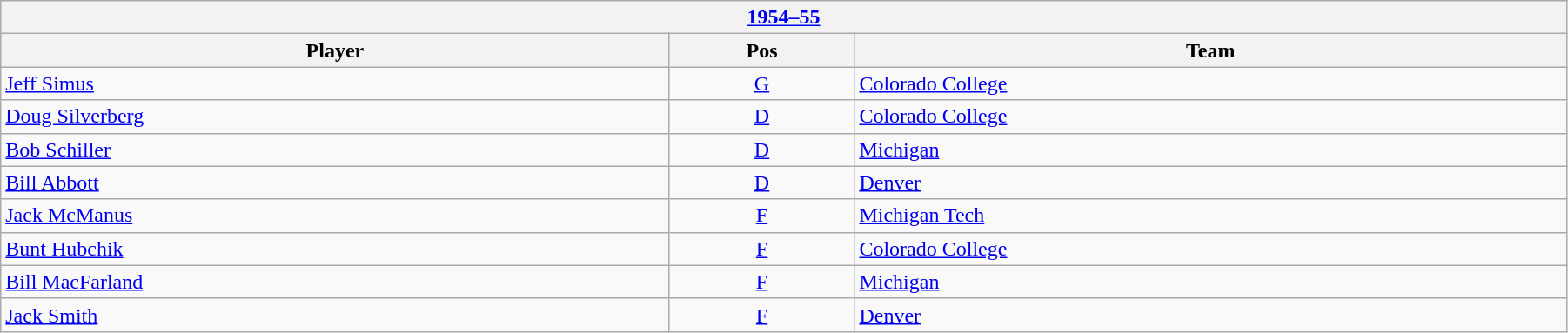<table class="wikitable" width=95%>
<tr>
<th colspan=3><a href='#'>1954–55</a></th>
</tr>
<tr>
<th>Player</th>
<th>Pos</th>
<th>Team</th>
</tr>
<tr>
<td><a href='#'>Jeff Simus</a></td>
<td align=center><a href='#'>G</a></td>
<td><a href='#'>Colorado College</a></td>
</tr>
<tr>
<td><a href='#'>Doug Silverberg</a></td>
<td align=center><a href='#'>D</a></td>
<td><a href='#'>Colorado College</a></td>
</tr>
<tr>
<td><a href='#'>Bob Schiller</a></td>
<td align=center><a href='#'>D</a></td>
<td><a href='#'>Michigan</a></td>
</tr>
<tr>
<td><a href='#'>Bill Abbott</a></td>
<td align=center><a href='#'>D</a></td>
<td><a href='#'>Denver</a></td>
</tr>
<tr>
<td><a href='#'>Jack McManus</a></td>
<td align=center><a href='#'>F</a></td>
<td><a href='#'>Michigan Tech</a></td>
</tr>
<tr>
<td><a href='#'>Bunt Hubchik</a></td>
<td align=center><a href='#'>F</a></td>
<td><a href='#'>Colorado College</a></td>
</tr>
<tr>
<td><a href='#'>Bill MacFarland</a></td>
<td align=center><a href='#'>F</a></td>
<td><a href='#'>Michigan</a></td>
</tr>
<tr>
<td><a href='#'>Jack Smith</a></td>
<td align=center><a href='#'>F</a></td>
<td><a href='#'>Denver</a></td>
</tr>
</table>
